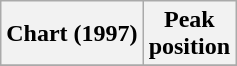<table class="wikitable sortable plainrowheaders" style="text-align:center">
<tr>
<th scope="col">Chart (1997)</th>
<th scope="col">Peak<br>position</th>
</tr>
<tr>
</tr>
</table>
